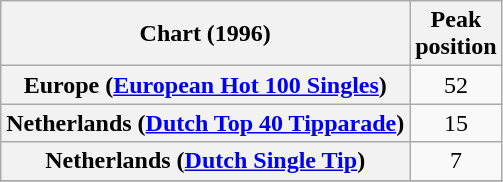<table class="wikitable sortable plainrowheaders" style="text-align:center">
<tr>
<th scope="col">Chart (1996)</th>
<th scope="col">Peak<br>position</th>
</tr>
<tr>
<th scope="row">Europe (<a href='#'>European Hot 100 Singles</a>)</th>
<td>52</td>
</tr>
<tr>
<th scope="row">Netherlands (<a href='#'>Dutch Top 40 Tipparade</a>)</th>
<td>15</td>
</tr>
<tr>
<th scope="row">Netherlands (<a href='#'>Dutch Single Tip</a>)</th>
<td>7</td>
</tr>
<tr>
</tr>
<tr>
</tr>
<tr>
</tr>
<tr>
</tr>
<tr>
</tr>
<tr>
</tr>
<tr>
</tr>
</table>
